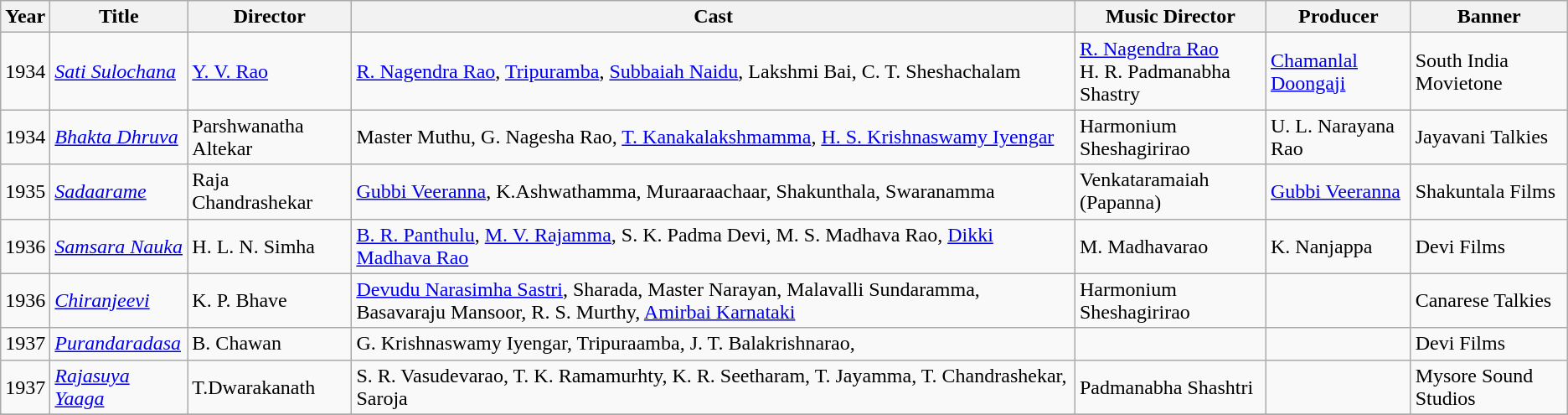<table class="wikitable sortable" border="0" bgcolor="#F5F5F5">
<tr>
<th>Year</th>
<th>Title</th>
<th>Director</th>
<th>Cast</th>
<th>Music Director</th>
<th>Producer</th>
<th>Banner</th>
</tr>
<tr>
<td>1934</td>
<td><em><a href='#'>Sati Sulochana</a></em></td>
<td><a href='#'>Y. V. Rao</a></td>
<td><a href='#'>R. Nagendra Rao</a>, <a href='#'>Tripuramba</a>, <a href='#'>Subbaiah Naidu</a>, Lakshmi Bai, C. T. Sheshachalam</td>
<td><a href='#'>R. Nagendra Rao</a> <br> H. R. Padmanabha Shastry</td>
<td><a href='#'>Chamanlal Doongaji</a></td>
<td>South India Movietone</td>
</tr>
<tr>
<td>1934</td>
<td><em><a href='#'>Bhakta Dhruva</a></em></td>
<td>Parshwanatha Altekar</td>
<td>Master Muthu, G. Nagesha Rao, <a href='#'>T. Kanakalakshmamma</a>, <a href='#'>H. S. Krishnaswamy Iyengar</a></td>
<td>Harmonium Sheshagirirao</td>
<td>U. L. Narayana Rao</td>
<td>Jayavani Talkies</td>
</tr>
<tr>
<td>1935</td>
<td><em><a href='#'>Sadaarame</a></em></td>
<td>Raja Chandrashekar</td>
<td><a href='#'>Gubbi Veeranna</a>, K.Ashwathamma, Muraaraachaar, Shakunthala, Swaranamma</td>
<td>Venkataramaiah (Papanna)</td>
<td><a href='#'>Gubbi Veeranna</a></td>
<td>Shakuntala Films</td>
</tr>
<tr>
<td>1936</td>
<td><em><a href='#'>Samsara Nauka</a></em></td>
<td>H. L. N. Simha</td>
<td><a href='#'>B. R. Panthulu</a>, <a href='#'>M. V. Rajamma</a>, S. K. Padma Devi, M. S. Madhava Rao, <a href='#'>Dikki Madhava Rao</a></td>
<td>M. Madhavarao</td>
<td>K. Nanjappa</td>
<td>Devi Films</td>
</tr>
<tr>
<td>1936</td>
<td><em><a href='#'>Chiranjeevi</a></em></td>
<td>K. P. Bhave</td>
<td><a href='#'>Devudu Narasimha Sastri</a>, Sharada, Master Narayan, Malavalli Sundaramma, Basavaraju Mansoor, R. S. Murthy, <a href='#'>Amirbai Karnataki</a></td>
<td>Harmonium Sheshagirirao</td>
<td></td>
<td>Canarese Talkies</td>
</tr>
<tr>
<td>1937</td>
<td><em><a href='#'>Purandaradasa</a></em></td>
<td>B. Chawan</td>
<td>G. Krishnaswamy Iyengar, Tripuraamba, J. T. Balakrishnarao,</td>
<td></td>
<td></td>
<td>Devi Films</td>
</tr>
<tr>
<td>1937</td>
<td><em><a href='#'>Rajasuya Yaaga</a></em></td>
<td>T.Dwarakanath</td>
<td>S. R. Vasudevarao, T. K. Ramamurhty, K. R. Seetharam, T. Jayamma, T. Chandrashekar, Saroja</td>
<td>Padmanabha Shashtri</td>
<td></td>
<td>Mysore Sound Studios</td>
</tr>
<tr>
</tr>
</table>
